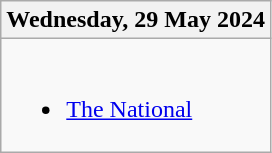<table class="wikitable">
<tr>
<th>Wednesday, 29 May 2024</th>
</tr>
<tr>
<td><br><ul><li><a href='#'>The National</a></li></ul></td>
</tr>
</table>
